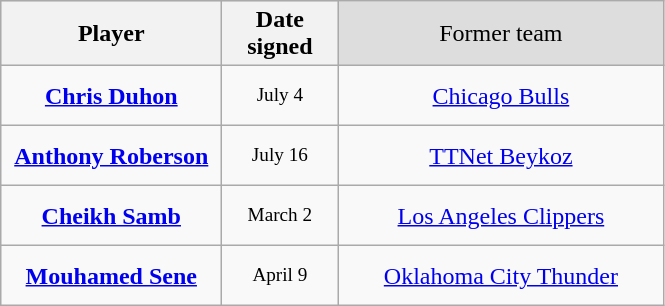<table class="wikitable" style="text-align: center">
<tr bgcolor="#dddddd">
<th style="width:140px">Player</th>
<th style="width:70px">Date signed</th>
<td style="width:210px">Former team</td>
</tr>
<tr style="height:40px">
<td><strong><a href='#'>Chris Duhon</a></strong></td>
<td style="font-size: 80%">July 4</td>
<td><a href='#'>Chicago Bulls</a></td>
</tr>
<tr style="height:40px">
<td><strong><a href='#'>Anthony Roberson</a></strong></td>
<td style="font-size: 80%">July 16</td>
<td><a href='#'>TTNet Beykoz</a></td>
</tr>
<tr style="height:40px">
<td><strong><a href='#'>Cheikh Samb</a></strong></td>
<td style="font-size: 80%">March 2</td>
<td><a href='#'>Los Angeles Clippers</a></td>
</tr>
<tr style="height:40px">
<td><strong><a href='#'>Mouhamed Sene</a></strong></td>
<td style="font-size: 80%">April 9</td>
<td><a href='#'>Oklahoma City Thunder</a></td>
</tr>
</table>
